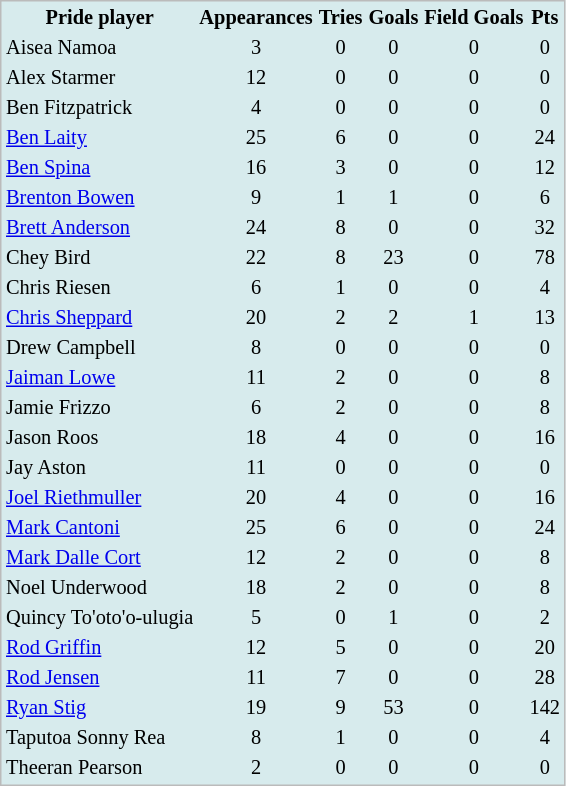<table cellpadding=1 style="border:1px solid #BBB; background-color:#d7ebed; font-size:85%;">
<tr>
<th>Pride player</th>
<th>Appearances</th>
<th>Tries</th>
<th>Goals</th>
<th>Field Goals</th>
<th>Pts</th>
</tr>
<tr ---->
<td> Aisea Namoa</td>
<td align="center">3</td>
<td align="center">0</td>
<td align="center">0</td>
<td align="center">0</td>
<td align="center">0</td>
</tr>
<tr ---->
<td> Alex Starmer</td>
<td align="center">12</td>
<td align="center">0</td>
<td align="center">0</td>
<td align="center">0</td>
<td align="center">0</td>
</tr>
<tr ---->
<td> Ben Fitzpatrick</td>
<td align="center">4</td>
<td align="center">0</td>
<td align="center">0</td>
<td align="center">0</td>
<td align="center">0</td>
</tr>
<tr ---->
<td> <a href='#'>Ben Laity</a></td>
<td align="center">25</td>
<td align="center">6</td>
<td align="center">0</td>
<td align="center">0</td>
<td align="center">24</td>
</tr>
<tr ---->
<td> <a href='#'>Ben Spina</a></td>
<td align="center">16</td>
<td align="center">3</td>
<td align="center">0</td>
<td align="center">0</td>
<td align="center">12</td>
</tr>
<tr ---->
<td> <a href='#'>Brenton Bowen</a></td>
<td align="center">9</td>
<td align="center">1</td>
<td align="center">1</td>
<td align="center">0</td>
<td align="center">6</td>
</tr>
<tr ---->
<td> <a href='#'>Brett Anderson</a></td>
<td align="center">24</td>
<td align="center">8</td>
<td align="center">0</td>
<td align="center">0</td>
<td align="center">32</td>
</tr>
<tr ---->
<td> Chey Bird</td>
<td align="center">22</td>
<td align="center">8</td>
<td align="center">23</td>
<td align="center">0</td>
<td align="center">78</td>
</tr>
<tr ---->
<td> Chris Riesen</td>
<td align="center">6</td>
<td align="center">1</td>
<td align="center">0</td>
<td align="center">0</td>
<td align="center">4</td>
</tr>
<tr ---->
<td> <a href='#'>Chris Sheppard</a></td>
<td align="center">20</td>
<td align="center">2</td>
<td align="center">2</td>
<td align="center">1</td>
<td align="center">13</td>
</tr>
<tr ---->
<td> Drew Campbell</td>
<td align="center">8</td>
<td align="center">0</td>
<td align="center">0</td>
<td align="center">0</td>
<td align="center">0</td>
</tr>
<tr ---->
<td> <a href='#'>Jaiman Lowe</a></td>
<td align="center">11</td>
<td align="center">2</td>
<td align="center">0</td>
<td align="center">0</td>
<td align="center">8</td>
</tr>
<tr ---->
<td> Jamie Frizzo</td>
<td align="center">6</td>
<td align="center">2</td>
<td align="center">0</td>
<td align="center">0</td>
<td align="center">8</td>
</tr>
<tr ---->
<td> Jason Roos</td>
<td align="center">18</td>
<td align="center">4</td>
<td align="center">0</td>
<td align="center">0</td>
<td align="center">16</td>
</tr>
<tr ---->
<td> Jay Aston</td>
<td align="center">11</td>
<td align="center">0</td>
<td align="center">0</td>
<td align="center">0</td>
<td align="center">0</td>
</tr>
<tr ---->
<td> <a href='#'>Joel Riethmuller</a></td>
<td align="center">20</td>
<td align="center">4</td>
<td align="center">0</td>
<td align="center">0</td>
<td align="center">16</td>
</tr>
<tr ---->
<td> <a href='#'>Mark Cantoni</a></td>
<td align="center">25</td>
<td align="center">6</td>
<td align="center">0</td>
<td align="center">0</td>
<td align="center">24</td>
</tr>
<tr ---->
<td> <a href='#'>Mark Dalle Cort</a></td>
<td align="center">12</td>
<td align="center">2</td>
<td align="center">0</td>
<td align="center">0</td>
<td align="center">8</td>
</tr>
<tr ---->
<td> Noel Underwood</td>
<td align="center">18</td>
<td align="center">2</td>
<td align="center">0</td>
<td align="center">0</td>
<td align="center">8</td>
</tr>
<tr ---->
<td> Quincy To'oto'o-ulugia</td>
<td align="center">5</td>
<td align="center">0</td>
<td align="center">1</td>
<td align="center">0</td>
<td align="center">2</td>
</tr>
<tr ---->
<td> <a href='#'>Rod Griffin</a></td>
<td align="center">12</td>
<td align="center">5</td>
<td align="center">0</td>
<td align="center">0</td>
<td align="center">20</td>
</tr>
<tr ---->
<td> <a href='#'>Rod Jensen</a></td>
<td align="center">11</td>
<td align="center">7</td>
<td align="center">0</td>
<td align="center">0</td>
<td align="center">28</td>
</tr>
<tr ---->
<td> <a href='#'>Ryan Stig</a></td>
<td align="center">19</td>
<td align="center">9</td>
<td align="center">53</td>
<td align="center">0</td>
<td align="center">142</td>
</tr>
<tr ---->
<td> Taputoa Sonny Rea</td>
<td align="center">8</td>
<td align="center">1</td>
<td align="center">0</td>
<td align="center">0</td>
<td align="center">4</td>
</tr>
<tr ---->
<td> Theeran Pearson</td>
<td align="center">2</td>
<td align="center">0</td>
<td align="center">0</td>
<td align="center">0</td>
<td align="center">0</td>
</tr>
</table>
